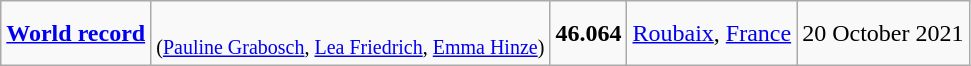<table class="wikitable">
<tr>
<td><a href='#'><strong>World record</strong></a></td>
<td><br><small>(<a href='#'>Pauline Grabosch</a>, <a href='#'>Lea Friedrich</a>, <a href='#'>Emma Hinze</a>)</small></td>
<td><strong>46.064</strong></td>
<td><a href='#'>Roubaix</a>, <a href='#'>France</a></td>
<td>20 October 2021</td>
</tr>
</table>
